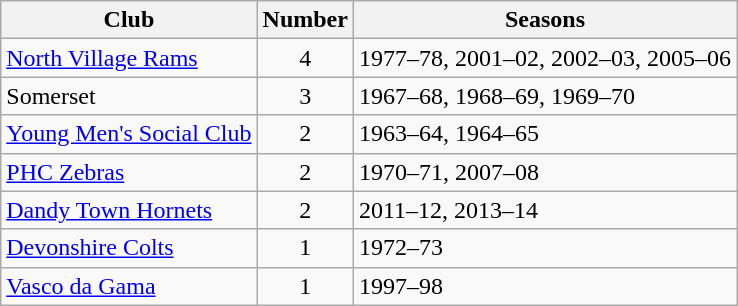<table class="wikitable sortable">
<tr>
<th>Club</th>
<th>Number</th>
<th>Seasons</th>
</tr>
<tr>
<td><a href='#'>North Village Rams</a></td>
<td style="text-align:center">4</td>
<td>1977–78, 2001–02, 2002–03, 2005–06</td>
</tr>
<tr>
<td>Somerset</td>
<td style="text-align:center">3</td>
<td>1967–68, 1968–69, 1969–70</td>
</tr>
<tr>
<td><a href='#'>Young Men's Social Club</a></td>
<td style="text-align:center">2</td>
<td>1963–64, 1964–65</td>
</tr>
<tr>
<td><a href='#'>PHC Zebras</a></td>
<td style="text-align:center">2</td>
<td>1970–71, 2007–08</td>
</tr>
<tr>
<td><a href='#'>Dandy Town Hornets</a></td>
<td style="text-align:center">2</td>
<td>2011–12, 2013–14</td>
</tr>
<tr>
<td><a href='#'>Devonshire Colts</a></td>
<td style="text-align:center">1</td>
<td>1972–73</td>
</tr>
<tr>
<td><a href='#'>Vasco da Gama</a></td>
<td style="text-align:center">1</td>
<td>1997–98</td>
</tr>
</table>
